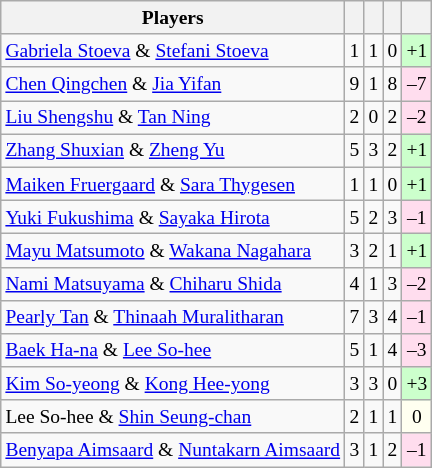<table class=wikitable style="text-align:center; font-size:small">
<tr>
<th>Players</th>
<th></th>
<th></th>
<th></th>
<th></th>
</tr>
<tr>
<td align="left"> <a href='#'>Gabriela Stoeva</a> & <a href='#'>Stefani Stoeva</a></td>
<td>1</td>
<td>1</td>
<td>0</td>
<td bgcolor="#ccffcc">+1</td>
</tr>
<tr>
<td align="left"> <a href='#'>Chen Qingchen</a> & <a href='#'>Jia Yifan</a></td>
<td>9</td>
<td>1</td>
<td>8</td>
<td bgcolor="#ffddee">–7</td>
</tr>
<tr>
<td align="left"> <a href='#'>Liu Shengshu</a> & <a href='#'>Tan Ning</a></td>
<td>2</td>
<td>0</td>
<td>2</td>
<td bgcolor="#ffddee">–2</td>
</tr>
<tr>
<td align="left"> <a href='#'>Zhang Shuxian</a> & <a href='#'>Zheng Yu</a></td>
<td>5</td>
<td>3</td>
<td>2</td>
<td bgcolor="#ccffcc">+1</td>
</tr>
<tr>
<td align="left"> <a href='#'>Maiken Fruergaard</a> & <a href='#'>Sara Thygesen</a></td>
<td>1</td>
<td>1</td>
<td>0</td>
<td bgcolor="#ccffcc">+1</td>
</tr>
<tr>
<td align="left"> <a href='#'>Yuki Fukushima</a> & <a href='#'>Sayaka Hirota</a></td>
<td>5</td>
<td>2</td>
<td>3</td>
<td bgcolor="#ffddee">–1</td>
</tr>
<tr>
<td align="left"> <a href='#'>Mayu Matsumoto</a> & <a href='#'>Wakana Nagahara</a></td>
<td>3</td>
<td>2</td>
<td>1</td>
<td bgcolor="#ccffcc">+1</td>
</tr>
<tr>
<td align="left"> <a href='#'>Nami Matsuyama</a> & <a href='#'>Chiharu Shida</a></td>
<td>4</td>
<td>1</td>
<td>3</td>
<td bgcolor="#ffddee">–2</td>
</tr>
<tr>
<td align="left"> <a href='#'>Pearly Tan</a> & <a href='#'>Thinaah Muralitharan</a></td>
<td>7</td>
<td>3</td>
<td>4</td>
<td bgcolor="#ffddee">–1</td>
</tr>
<tr>
<td align="left"> <a href='#'>Baek Ha-na</a> & <a href='#'>Lee So-hee</a></td>
<td>5</td>
<td>1</td>
<td>4</td>
<td bgcolor="#ffddee">–3</td>
</tr>
<tr>
<td align="left"> <a href='#'>Kim So-yeong</a> & <a href='#'>Kong Hee-yong</a></td>
<td>3</td>
<td>3</td>
<td>0</td>
<td bgcolor="#ccffcc">+3</td>
</tr>
<tr>
<td align="left"> Lee So-hee & <a href='#'>Shin Seung-chan</a></td>
<td>2</td>
<td>1</td>
<td>1</td>
<td bgcolor="#fffff0">0</td>
</tr>
<tr>
<td align="left"> <a href='#'>Benyapa Aimsaard</a> & <a href='#'>Nuntakarn Aimsaard</a></td>
<td>3</td>
<td>1</td>
<td>2</td>
<td bgcolor="#ffddee">–1</td>
</tr>
</table>
